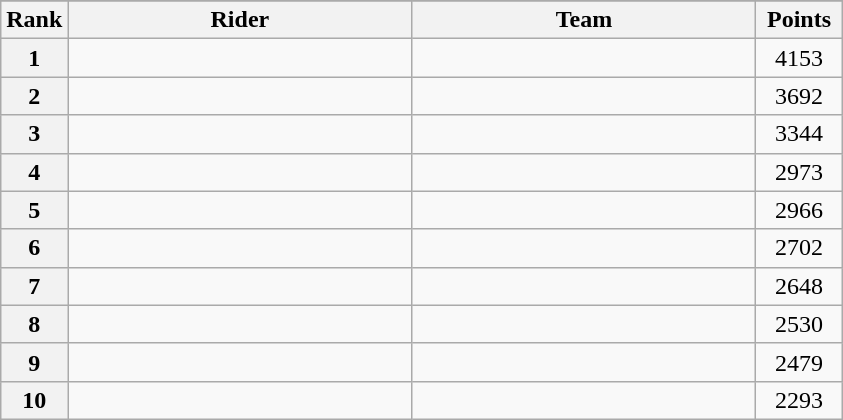<table class="wikitable sortable">
<tr>
</tr>
<tr>
<th width=30>Rank</th>
<th width=222>Rider</th>
<th width=222>Team</th>
<th width=50>Points</th>
</tr>
<tr style="text-align:center;">
<th scope="row">1</th>
<td style="text-align:left;"></td>
<td style="text-align:left;"></td>
<td>4153</td>
</tr>
<tr style="text-align:center;">
<th scope="row">2</th>
<td style="text-align:left;"></td>
<td style="text-align:left;"></td>
<td>3692</td>
</tr>
<tr style="text-align:center;">
<th scope="row">3</th>
<td style="text-align:left;"></td>
<td style="text-align:left;"></td>
<td>3344</td>
</tr>
<tr style="text-align:center;">
<th scope="row">4</th>
<td style="text-align:left;"></td>
<td style="text-align:left;"></td>
<td>2973</td>
</tr>
<tr style="text-align:center;">
<th scope="row">5</th>
<td style="text-align:left;"></td>
<td style="text-align:left;"></td>
<td>2966</td>
</tr>
<tr style="text-align:center;">
<th scope="row">6</th>
<td style="text-align:left;"></td>
<td style="text-align:left;"></td>
<td>2702</td>
</tr>
<tr style="text-align:center;">
<th scope="row">7</th>
<td style="text-align:left;"></td>
<td style="text-align:left;"></td>
<td>2648</td>
</tr>
<tr style="text-align:center;">
<th scope="row">8</th>
<td style="text-align:left;"></td>
<td style="text-align:left;"></td>
<td>2530</td>
</tr>
<tr style="text-align:center;">
<th scope="row">9</th>
<td style="text-align:left;"></td>
<td style="text-align:left;"></td>
<td>2479</td>
</tr>
<tr style="text-align:center;">
<th scope="row">10</th>
<td style="text-align:left;"></td>
<td style="text-align:left;"></td>
<td>2293</td>
</tr>
</table>
